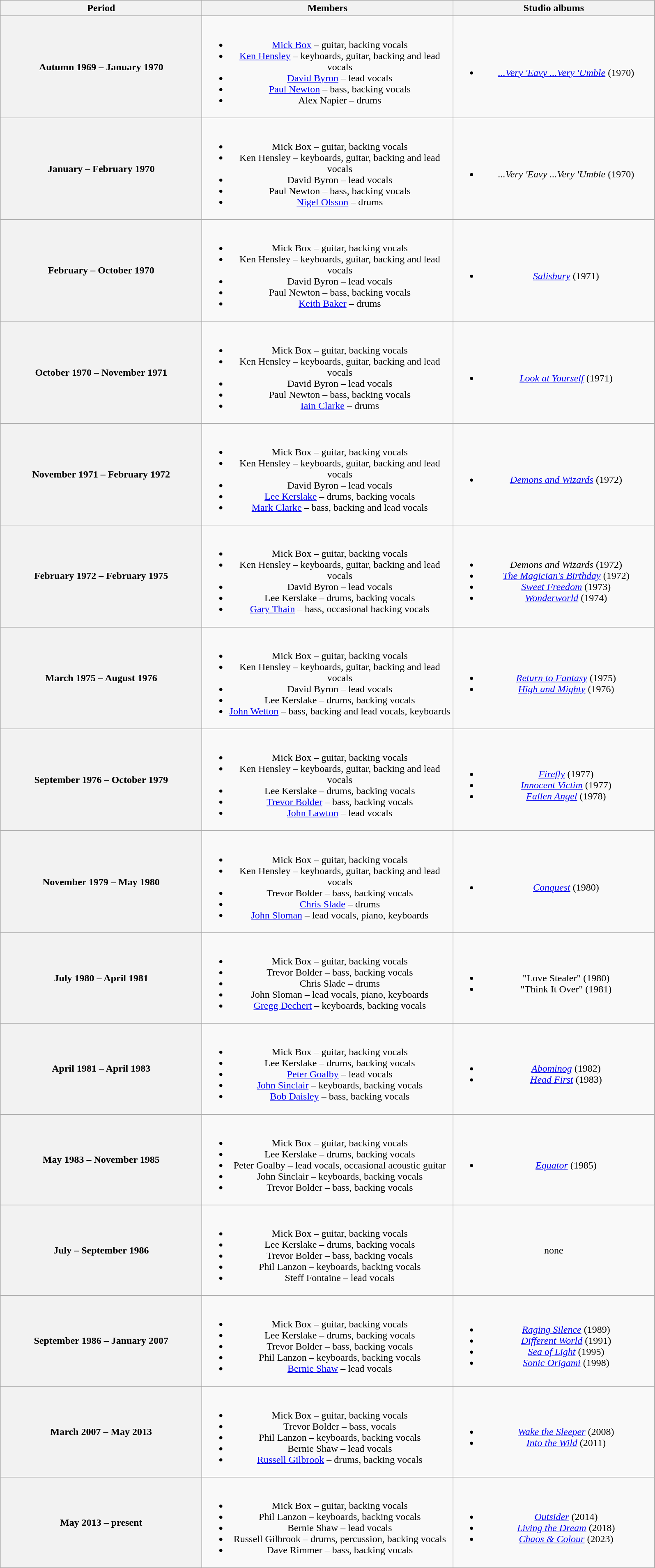<table class="wikitable plainrowheaders" style="text-align:center;">
<tr>
<th scope="col" style="width:20em;">Period</th>
<th scope="col" style="width:25em;">Members</th>
<th scope="col" style="width:20em;">Studio albums</th>
</tr>
<tr>
<th scope="col">Autumn 1969 – January 1970</th>
<td><br><ul><li><a href='#'>Mick Box</a> – guitar, backing vocals</li><li><a href='#'>Ken Hensley</a> – keyboards, guitar, backing and lead vocals</li><li><a href='#'>David Byron</a> – lead vocals</li><li><a href='#'>Paul Newton</a> – bass, backing vocals</li><li>Alex Napier – drums</li></ul></td>
<td><br><ul><li><em><a href='#'>...Very 'Eavy ...Very 'Umble</a></em> (1970) </li></ul></td>
</tr>
<tr>
<th scope="col">January – February 1970</th>
<td><br><ul><li>Mick Box – guitar, backing vocals</li><li>Ken Hensley – keyboards, guitar, backing and lead vocals</li><li>David Byron – lead vocals</li><li>Paul Newton – bass, backing vocals</li><li><a href='#'>Nigel Olsson</a> – drums</li></ul></td>
<td><br><ul><li><em>...Very 'Eavy ...Very 'Umble</em> (1970) </li></ul></td>
</tr>
<tr>
<th scope="col">February – October 1970</th>
<td><br><ul><li>Mick Box – guitar, backing vocals</li><li>Ken Hensley – keyboards, guitar, backing and lead vocals</li><li>David Byron – lead vocals</li><li>Paul Newton – bass, backing vocals</li><li><a href='#'>Keith Baker</a> – drums</li></ul></td>
<td><br><ul><li><em><a href='#'>Salisbury</a></em> (1971)</li></ul></td>
</tr>
<tr>
<th scope="col">October 1970 – November 1971</th>
<td><br><ul><li>Mick Box – guitar, backing vocals</li><li>Ken Hensley – keyboards, guitar, backing and lead vocals</li><li>David Byron – lead vocals</li><li>Paul Newton – bass, backing vocals</li><li><a href='#'>Iain Clarke</a> – drums</li></ul></td>
<td><br><ul><li><em><a href='#'>Look at Yourself</a></em> (1971)</li></ul></td>
</tr>
<tr>
<th scope="col">November 1971 – February 1972</th>
<td><br><ul><li>Mick Box – guitar, backing vocals</li><li>Ken Hensley – keyboards, guitar, backing and lead vocals</li><li>David Byron – lead vocals</li><li><a href='#'>Lee Kerslake</a> – drums, backing vocals</li><li><a href='#'>Mark Clarke</a> – bass, backing and lead vocals</li></ul></td>
<td><br><ul><li><em><a href='#'>Demons and Wizards</a></em> (1972) </li></ul></td>
</tr>
<tr>
<th scope="col">February 1972 – February 1975</th>
<td><br><ul><li>Mick Box – guitar, backing vocals</li><li>Ken Hensley – keyboards, guitar, backing and lead vocals</li><li>David Byron – lead vocals</li><li>Lee Kerslake – drums, backing vocals</li><li><a href='#'>Gary Thain</a> – bass, occasional backing vocals</li></ul></td>
<td><br><ul><li><em>Demons and Wizards</em> (1972) </li><li><em><a href='#'>The Magician's Birthday</a></em> (1972)</li><li><em><a href='#'>Sweet Freedom</a></em> (1973)</li><li><em><a href='#'>Wonderworld</a></em> (1974)</li></ul></td>
</tr>
<tr>
<th scope="col">March 1975 – August 1976</th>
<td><br><ul><li>Mick Box – guitar, backing vocals</li><li>Ken Hensley – keyboards, guitar, backing and lead vocals</li><li>David Byron – lead vocals</li><li>Lee Kerslake – drums, backing vocals</li><li><a href='#'>John Wetton</a> – bass, backing and lead vocals, keyboards</li></ul></td>
<td><br><ul><li><em><a href='#'>Return to Fantasy</a></em> (1975)</li><li><em><a href='#'>High and Mighty</a></em> (1976)</li></ul></td>
</tr>
<tr>
<th scope="col">September 1976 – October 1979</th>
<td><br><ul><li>Mick Box – guitar, backing vocals</li><li>Ken Hensley – keyboards, guitar, backing and lead vocals</li><li>Lee Kerslake – drums, backing vocals</li><li><a href='#'>Trevor Bolder</a> – bass, backing vocals</li><li><a href='#'>John Lawton</a> – lead vocals</li></ul></td>
<td><br><ul><li><em><a href='#'>Firefly</a></em> (1977)</li><li><em><a href='#'>Innocent Victim</a></em> (1977)</li><li><em><a href='#'>Fallen Angel</a></em> (1978)</li></ul></td>
</tr>
<tr>
<th scope="col">November 1979 – May 1980</th>
<td><br><ul><li>Mick Box – guitar, backing vocals</li><li>Ken Hensley – keyboards, guitar, backing and lead vocals</li><li>Trevor Bolder – bass, backing vocals</li><li><a href='#'>Chris Slade</a> – drums</li><li><a href='#'>John Sloman</a> – lead vocals, piano, keyboards</li></ul></td>
<td><br><ul><li><em><a href='#'>Conquest</a></em> (1980)</li></ul></td>
</tr>
<tr>
<th scope="col">July 1980 – April 1981</th>
<td><br><ul><li>Mick Box – guitar, backing vocals</li><li>Trevor Bolder – bass, backing vocals</li><li>Chris Slade – drums</li><li>John Sloman – lead vocals, piano, keyboards</li><li><a href='#'>Gregg Dechert</a> – keyboards, backing vocals</li></ul></td>
<td><br><ul><li>"Love Stealer" (1980)</li><li>"Think It Over" (1981)</li></ul></td>
</tr>
<tr>
<th scope="col">April 1981 – April 1983</th>
<td><br><ul><li>Mick Box – guitar, backing vocals</li><li>Lee Kerslake – drums, backing vocals</li><li><a href='#'>Peter Goalby</a> – lead vocals</li><li><a href='#'>John Sinclair</a> – keyboards, backing vocals</li><li><a href='#'>Bob Daisley</a> – bass, backing vocals</li></ul></td>
<td><br><ul><li><em><a href='#'>Abominog</a></em> (1982)</li><li><em><a href='#'>Head First</a></em> (1983)</li></ul></td>
</tr>
<tr>
<th scope="col">May 1983 – November 1985</th>
<td><br><ul><li>Mick Box – guitar, backing vocals</li><li>Lee Kerslake – drums, backing vocals</li><li>Peter Goalby – lead vocals, occasional acoustic guitar</li><li>John Sinclair – keyboards, backing vocals</li><li>Trevor Bolder – bass, backing vocals</li></ul></td>
<td><br><ul><li><em><a href='#'>Equator</a></em> (1985)</li></ul></td>
</tr>
<tr>
<th scope="col">July – September 1986</th>
<td><br><ul><li>Mick Box – guitar, backing vocals</li><li>Lee Kerslake – drums, backing vocals</li><li>Trevor Bolder – bass, backing vocals</li><li>Phil Lanzon – keyboards, backing vocals</li><li>Steff Fontaine – lead vocals</li></ul></td>
<td>none</td>
</tr>
<tr>
<th scope="col">September 1986 – January 2007</th>
<td><br><ul><li>Mick Box – guitar, backing vocals</li><li>Lee Kerslake – drums, backing vocals</li><li>Trevor Bolder – bass, backing vocals</li><li>Phil Lanzon – keyboards, backing vocals</li><li><a href='#'>Bernie Shaw</a> – lead vocals</li></ul></td>
<td><br><ul><li><em><a href='#'>Raging Silence</a></em> (1989)</li><li><em><a href='#'>Different World</a></em> (1991)</li><li><em><a href='#'>Sea of Light</a></em> (1995)</li><li><em><a href='#'>Sonic Origami</a></em> (1998)</li></ul></td>
</tr>
<tr>
<th scope="col">March 2007 – May 2013</th>
<td><br><ul><li>Mick Box – guitar, backing vocals</li><li>Trevor Bolder – bass, vocals</li><li>Phil Lanzon – keyboards, backing vocals</li><li>Bernie Shaw – lead vocals</li><li><a href='#'>Russell Gilbrook</a> – drums, backing vocals</li></ul></td>
<td><br><ul><li><em><a href='#'>Wake the Sleeper</a></em> (2008)</li><li><em><a href='#'>Into the Wild</a></em> (2011)</li></ul></td>
</tr>
<tr>
<th scope="col">May 2013 – present</th>
<td><br><ul><li>Mick Box – guitar, backing vocals</li><li>Phil Lanzon – keyboards, backing vocals</li><li>Bernie Shaw – lead vocals</li><li>Russell Gilbrook – drums, percussion, backing vocals</li><li>Dave Rimmer – bass, backing vocals</li></ul></td>
<td><br><ul><li><em><a href='#'>Outsider</a></em> (2014)</li><li><em><a href='#'>Living the Dream</a></em> (2018)</li><li><em><a href='#'>Chaos & Colour</a></em> (2023)</li></ul></td>
</tr>
</table>
